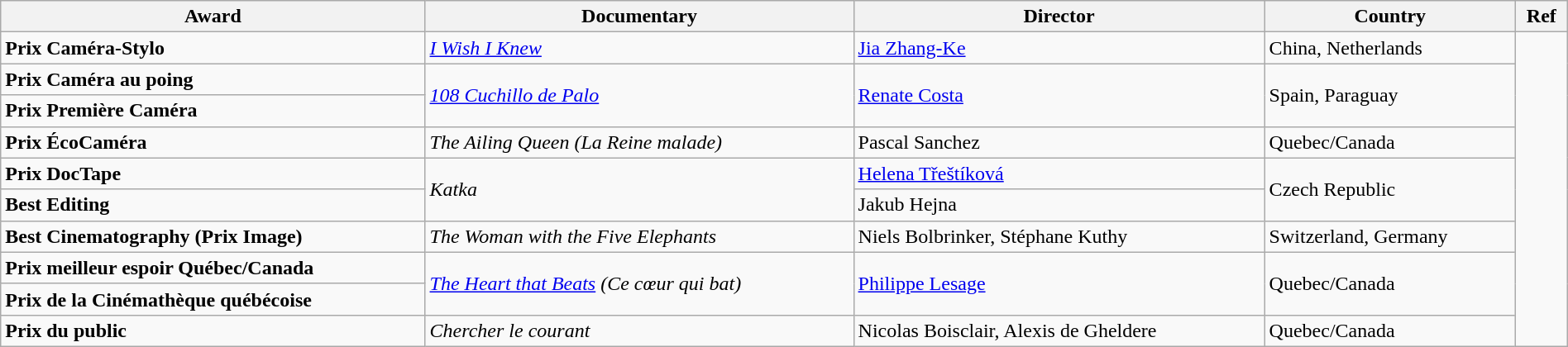<table class="wikitable" width=100%>
<tr>
<th>Award</th>
<th>Documentary</th>
<th>Director</th>
<th>Country</th>
<th>Ref</th>
</tr>
<tr>
<td><strong>Prix Caméra-Stylo</strong></td>
<td><em><a href='#'>I Wish I Knew</a></em></td>
<td><a href='#'>Jia Zhang-Ke</a></td>
<td>China, Netherlands</td>
<td rowspan=10></td>
</tr>
<tr>
<td><strong>Prix Caméra au poing</strong></td>
<td rowspan=2><em><a href='#'>108 Cuchillo de Palo</a></em></td>
<td rowspan=2><a href='#'>Renate Costa</a></td>
<td rowspan=2>Spain, Paraguay</td>
</tr>
<tr>
<td><strong>Prix Première Caméra</strong></td>
</tr>
<tr>
<td><strong>Prix ÉcoCaméra</strong></td>
<td><em>The Ailing Queen (La Reine malade)</em></td>
<td>Pascal Sanchez</td>
<td>Quebec/Canada</td>
</tr>
<tr>
<td><strong>Prix DocTape</strong></td>
<td rowspan=2><em>Katka</em></td>
<td><a href='#'>Helena Třeštíková</a></td>
<td rowspan=2>Czech Republic</td>
</tr>
<tr>
<td><strong>Best Editing</strong></td>
<td>Jakub Hejna</td>
</tr>
<tr>
<td><strong>Best Cinematography (Prix Image)</strong></td>
<td><em>The Woman with the Five Elephants</em></td>
<td>Niels Bolbrinker, Stéphane Kuthy</td>
<td>Switzerland, Germany</td>
</tr>
<tr>
<td><strong>Prix meilleur espoir Québec/Canada</strong></td>
<td rowspan=2><em><a href='#'>The Heart that Beats</a> (Ce cœur qui bat)</em></td>
<td rowspan=2><a href='#'>Philippe Lesage</a></td>
<td rowspan=2>Quebec/Canada</td>
</tr>
<tr>
<td><strong>Prix de la Cinémathèque québécoise</strong></td>
</tr>
<tr>
<td><strong>Prix du public</strong></td>
<td><em>Chercher le courant</em></td>
<td>Nicolas Boisclair, Alexis de Gheldere</td>
<td>Quebec/Canada</td>
</tr>
</table>
